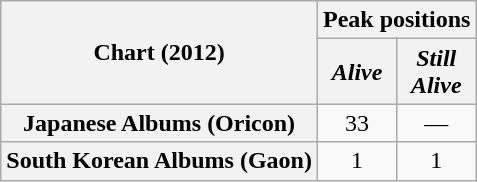<table class="wikitable plainrowheaders" style="text-align:center">
<tr>
<th scope="col" rowspan="2">Chart (2012)</th>
<th scope="col" colspan="2">Peak positions</th>
</tr>
<tr>
<th><em>Alive</em></th>
<th><em>Still<br>Alive</em></th>
</tr>
<tr>
<th scope="row">Japanese Albums (Oricon)</th>
<td>33</td>
<td>—</td>
</tr>
<tr>
<th scope="row">South Korean Albums (Gaon)</th>
<td>1</td>
<td>1</td>
</tr>
</table>
